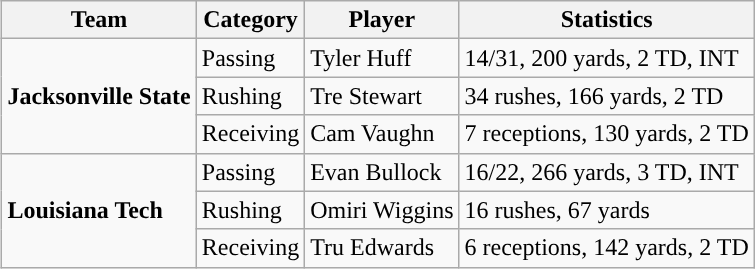<table class="wikitable" style="float: right;">
<tr>
<th>Team</th>
<th>Category</th>
<th>Player</th>
<th>Statistics</th>
</tr>
<tr>
<td rowspan=3><strong>Jacksonville State</strong></td>
<td>Passing</td>
<td>Tyler Huff</td>
<td>14/31, 200 yards, 2 TD, INT</td>
</tr>
<tr>
<td>Rushing</td>
<td>Tre Stewart</td>
<td>34 rushes, 166 yards, 2 TD</td>
</tr>
<tr>
<td>Receiving</td>
<td>Cam Vaughn</td>
<td>7 receptions, 130 yards, 2 TD</td>
</tr>
<tr>
<td rowspan=3><strong>Louisiana Tech</strong></td>
<td>Passing</td>
<td>Evan Bullock</td>
<td>16/22, 266 yards, 3 TD, INT</td>
</tr>
<tr>
<td>Rushing</td>
<td>Omiri Wiggins</td>
<td>16 rushes, 67 yards</td>
</tr>
<tr>
<td>Receiving</td>
<td>Tru Edwards</td>
<td>6 receptions, 142 yards, 2 TD</td>
</tr>
</table>
